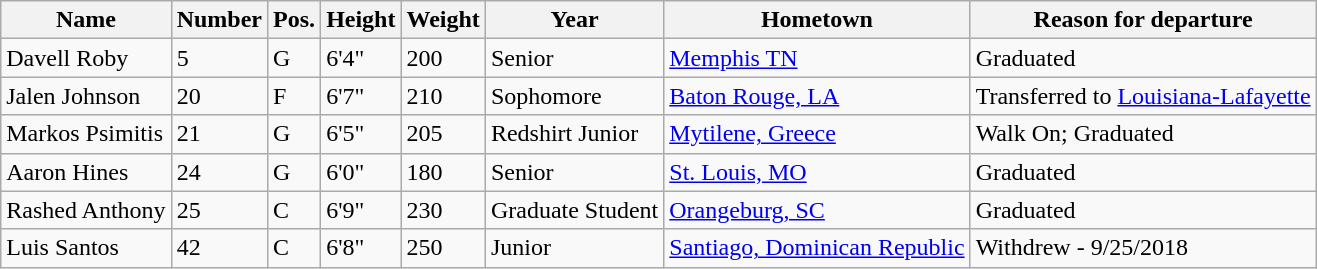<table class="wikitable sortable" border="1">
<tr>
<th>Name</th>
<th>Number</th>
<th>Pos.</th>
<th>Height</th>
<th>Weight</th>
<th>Year</th>
<th>Hometown</th>
<th class="unsortable">Reason for departure</th>
</tr>
<tr>
<td>Davell Roby</td>
<td>5</td>
<td>G</td>
<td>6'4"</td>
<td>200</td>
<td>Senior</td>
<td><a href='#'>Memphis TN</a></td>
<td>Graduated</td>
</tr>
<tr>
<td>Jalen Johnson</td>
<td>20</td>
<td>F</td>
<td>6'7"</td>
<td>210</td>
<td>Sophomore</td>
<td><a href='#'>Baton Rouge, LA</a></td>
<td>Transferred to <a href='#'>Louisiana-Lafayette</a></td>
</tr>
<tr>
<td>Markos Psimitis</td>
<td>21</td>
<td>G</td>
<td>6'5"</td>
<td>205</td>
<td>Redshirt Junior</td>
<td><a href='#'>Mytilene, Greece</a></td>
<td>Walk On; Graduated</td>
</tr>
<tr>
<td>Aaron Hines</td>
<td>24</td>
<td>G</td>
<td>6'0"</td>
<td>180</td>
<td>Senior</td>
<td><a href='#'>St. Louis, MO</a></td>
<td>Graduated</td>
</tr>
<tr>
<td>Rashed Anthony</td>
<td>25</td>
<td>C</td>
<td>6'9"</td>
<td>230</td>
<td>Graduate Student</td>
<td><a href='#'>Orangeburg, SC</a></td>
<td>Graduated</td>
</tr>
<tr>
<td>Luis Santos</td>
<td>42</td>
<td>C</td>
<td>6'8"</td>
<td>250</td>
<td>Junior</td>
<td><a href='#'>Santiago, Dominican Republic</a></td>
<td>Withdrew - 9/25/2018</td>
</tr>
</table>
